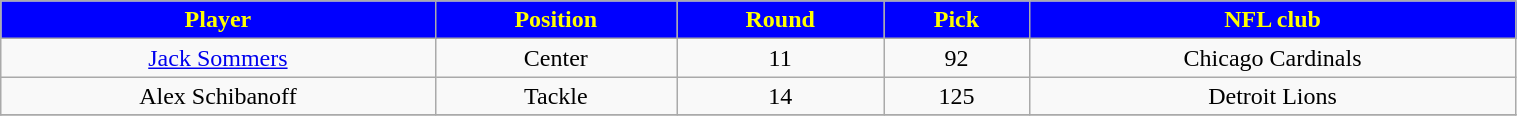<table class="wikitable" width="80%">
<tr align="center" style="background:blue;color:yellow;">
<td><strong>Player</strong></td>
<td><strong>Position</strong></td>
<td><strong>Round</strong></td>
<td><strong>Pick</strong></td>
<td><strong>NFL club</strong></td>
</tr>
<tr align="center" bgcolor="">
<td><a href='#'>Jack Sommers</a></td>
<td>Center</td>
<td>11</td>
<td>92</td>
<td>Chicago Cardinals</td>
</tr>
<tr align="center" bgcolor="">
<td>Alex Schibanoff</td>
<td>Tackle</td>
<td>14</td>
<td>125</td>
<td>Detroit Lions</td>
</tr>
<tr align="center" bgcolor="">
</tr>
</table>
